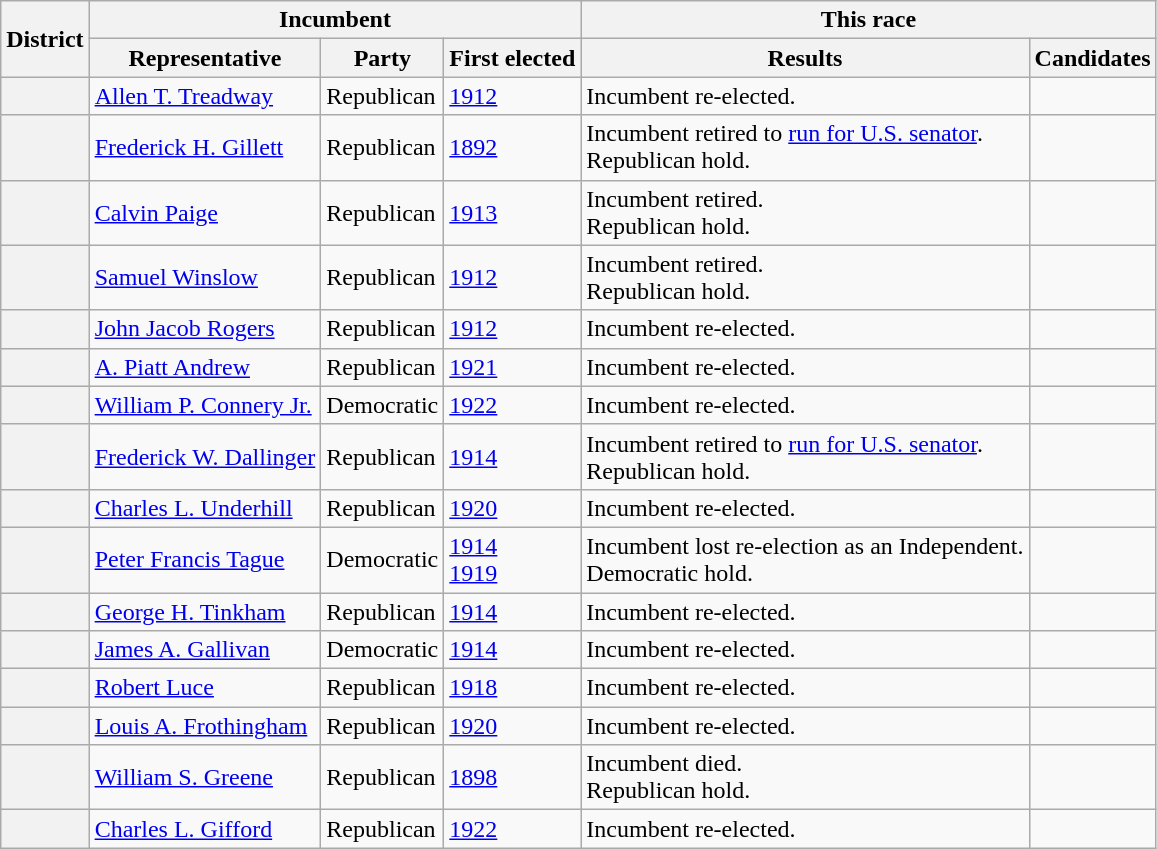<table class=wikitable>
<tr>
<th rowspan=2>District</th>
<th colspan=3>Incumbent</th>
<th colspan=2>This race</th>
</tr>
<tr>
<th>Representative</th>
<th>Party</th>
<th>First elected</th>
<th>Results</th>
<th>Candidates</th>
</tr>
<tr>
<th></th>
<td><a href='#'>Allen T. Treadway</a></td>
<td>Republican</td>
<td><a href='#'>1912</a></td>
<td>Incumbent re-elected.</td>
<td nowrap></td>
</tr>
<tr>
<th></th>
<td><a href='#'>Frederick H. Gillett</a></td>
<td>Republican</td>
<td><a href='#'>1892</a></td>
<td>Incumbent retired to <a href='#'>run for U.S. senator</a>.<br>Republican hold.</td>
<td nowrap></td>
</tr>
<tr>
<th></th>
<td><a href='#'>Calvin Paige</a></td>
<td>Republican</td>
<td><a href='#'>1913 </a></td>
<td>Incumbent retired.<br>Republican hold.</td>
<td nowrap></td>
</tr>
<tr>
<th></th>
<td><a href='#'>Samuel Winslow</a></td>
<td>Republican</td>
<td><a href='#'>1912</a></td>
<td>Incumbent retired.<br>Republican hold.</td>
<td nowrap></td>
</tr>
<tr>
<th></th>
<td><a href='#'>John Jacob Rogers</a></td>
<td>Republican</td>
<td><a href='#'>1912</a></td>
<td>Incumbent re-elected.</td>
<td nowrap></td>
</tr>
<tr>
<th></th>
<td><a href='#'>A. Piatt Andrew</a></td>
<td>Republican</td>
<td><a href='#'>1921 </a></td>
<td>Incumbent re-elected.</td>
<td nowrap></td>
</tr>
<tr>
<th></th>
<td><a href='#'>William P. Connery Jr.</a></td>
<td>Democratic</td>
<td><a href='#'>1922</a></td>
<td>Incumbent re-elected.</td>
<td nowrap></td>
</tr>
<tr>
<th></th>
<td><a href='#'>Frederick W. Dallinger</a></td>
<td>Republican</td>
<td><a href='#'>1914</a></td>
<td>Incumbent retired to <a href='#'>run for U.S. senator</a>.<br>Republican hold.</td>
<td nowrap></td>
</tr>
<tr>
<th></th>
<td><a href='#'>Charles L. Underhill</a></td>
<td>Republican</td>
<td><a href='#'>1920</a></td>
<td>Incumbent re-elected.</td>
<td nowrap></td>
</tr>
<tr>
<th></th>
<td><a href='#'>Peter Francis Tague</a></td>
<td>Democratic</td>
<td><a href='#'>1914</a><br><a href='#'>1919 </a></td>
<td>Incumbent lost re-election as an Independent.<br>Democratic hold.</td>
<td nowrap></td>
</tr>
<tr>
<th></th>
<td><a href='#'>George H. Tinkham</a></td>
<td>Republican</td>
<td><a href='#'>1914</a></td>
<td>Incumbent re-elected.</td>
<td nowrap></td>
</tr>
<tr>
<th></th>
<td><a href='#'>James A. Gallivan</a></td>
<td>Democratic</td>
<td><a href='#'>1914</a></td>
<td>Incumbent re-elected.</td>
<td nowrap></td>
</tr>
<tr>
<th></th>
<td><a href='#'>Robert Luce</a></td>
<td>Republican</td>
<td><a href='#'>1918</a></td>
<td>Incumbent re-elected.</td>
<td nowrap></td>
</tr>
<tr>
<th></th>
<td><a href='#'>Louis A. Frothingham</a></td>
<td>Republican</td>
<td><a href='#'>1920</a></td>
<td>Incumbent re-elected.</td>
<td nowrap></td>
</tr>
<tr>
<th></th>
<td><a href='#'>William S. Greene</a></td>
<td>Republican</td>
<td><a href='#'>1898</a></td>
<td>Incumbent died.<br>Republican hold.</td>
<td nowrap></td>
</tr>
<tr>
<th></th>
<td><a href='#'>Charles L. Gifford</a></td>
<td>Republican</td>
<td><a href='#'>1922</a></td>
<td>Incumbent re-elected.</td>
<td nowrap></td>
</tr>
</table>
